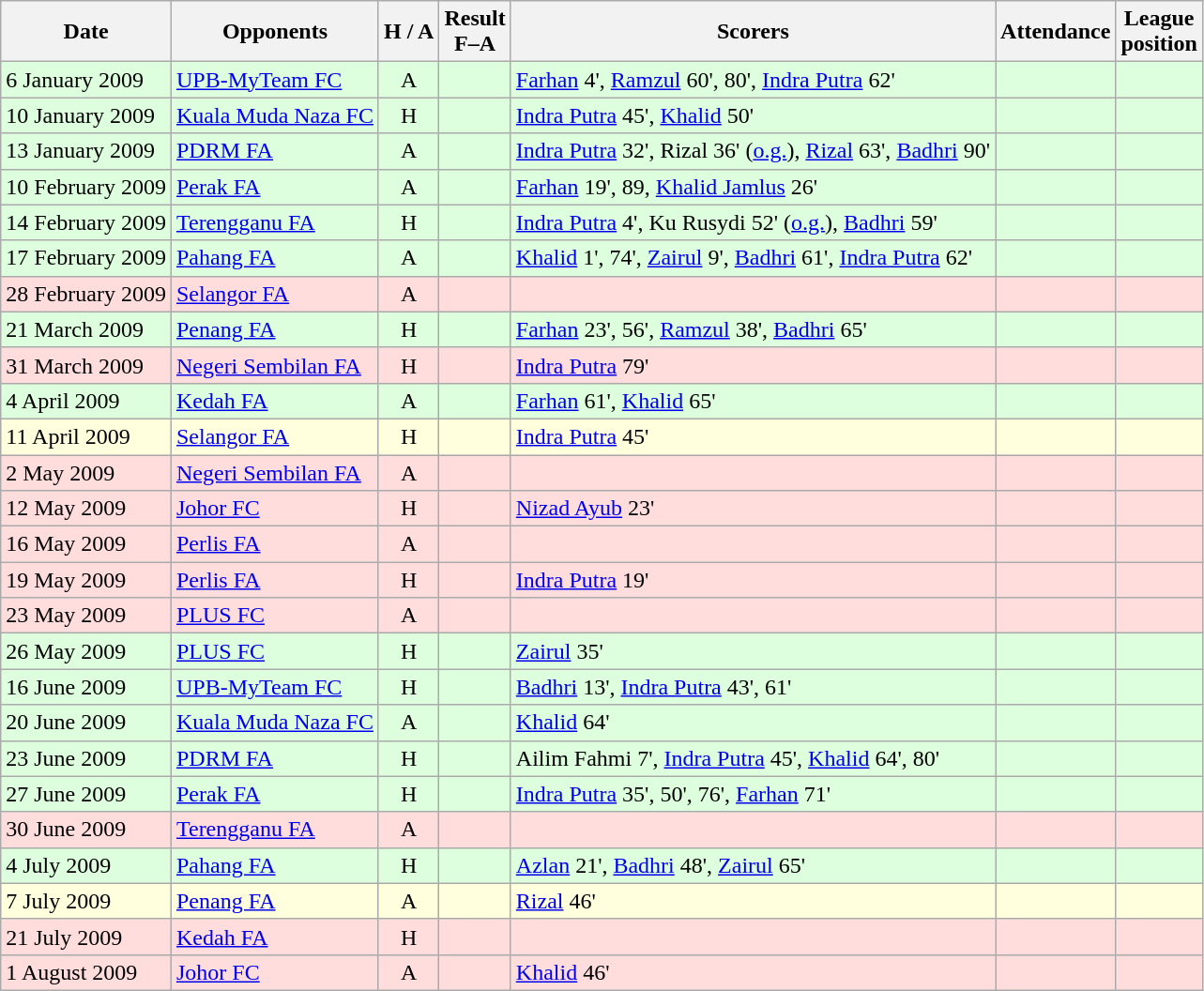<table class="wikitable" style="text-align:center">
<tr>
<th>Date</th>
<th>Opponents</th>
<th>H / A</th>
<th>Result<br>F–A</th>
<th>Scorers</th>
<th>Attendance</th>
<th>League<br>position</th>
</tr>
<tr bgcolor="#ddffdd">
<td align="left">6 January 2009</td>
<td align="left"><a href='#'>UPB-MyTeam FC</a></td>
<td>A</td>
<td></td>
<td align="left"><a href='#'>Farhan</a> 4', <a href='#'>Ramzul</a> 60', 80', <a href='#'>Indra Putra</a> 62'</td>
<td></td>
<td align="left"></td>
</tr>
<tr bgcolor="#ddffdd">
<td align="left">10 January 2009</td>
<td align="left"><a href='#'>Kuala Muda Naza FC</a></td>
<td>H</td>
<td></td>
<td align="left"><a href='#'>Indra Putra</a> 45', <a href='#'>Khalid</a> 50'</td>
<td></td>
<td align="left"></td>
</tr>
<tr bgcolor="#ddffdd">
<td align="left">13 January 2009</td>
<td align="left"><a href='#'>PDRM FA</a></td>
<td>A</td>
<td></td>
<td align="left"><a href='#'>Indra Putra</a> 32', Rizal 36' (<a href='#'>o.g.</a>), <a href='#'>Rizal</a> 63', <a href='#'>Badhri</a> 90'</td>
<td></td>
<td align="left"></td>
</tr>
<tr bgcolor="#ddffdd">
<td align="left">10 February 2009</td>
<td align="left"><a href='#'>Perak FA</a></td>
<td>A</td>
<td></td>
<td align="left"><a href='#'>Farhan</a> 19', 89, <a href='#'>Khalid Jamlus</a> 26'</td>
<td></td>
<td align="left"></td>
</tr>
<tr bgcolor="#ddffdd">
<td align="left">14 February 2009</td>
<td align="left"><a href='#'>Terengganu FA</a></td>
<td>H</td>
<td></td>
<td align="left"><a href='#'>Indra Putra</a> 4', Ku Rusydi 52' (<a href='#'>o.g.</a>), <a href='#'>Badhri</a> 59'</td>
<td></td>
<td align="left"></td>
</tr>
<tr bgcolor="#ddffdd">
<td align="left">17 February 2009</td>
<td align="left"><a href='#'>Pahang FA</a></td>
<td>A</td>
<td></td>
<td align="left"><a href='#'>Khalid</a> 1', 74', <a href='#'>Zairul</a> 9', <a href='#'>Badhri</a> 61', <a href='#'>Indra Putra</a> 62'</td>
<td></td>
<td align="left"></td>
</tr>
<tr bgcolor="#ffdddd">
<td align="left">28 February 2009</td>
<td align="left"><a href='#'>Selangor FA</a></td>
<td>A</td>
<td></td>
<td align="left"></td>
<td></td>
<td align="left"></td>
</tr>
<tr bgcolor="#ddffdd">
<td align="left">21 March 2009</td>
<td align="left"><a href='#'>Penang FA</a></td>
<td>H</td>
<td></td>
<td align="left"><a href='#'>Farhan</a> 23', 56', <a href='#'>Ramzul</a> 38', <a href='#'>Badhri</a> 65'</td>
<td></td>
<td align="left"></td>
</tr>
<tr bgcolor="#ffdddd">
<td align="left">31 March 2009</td>
<td align="left"><a href='#'>Negeri Sembilan FA</a></td>
<td>H</td>
<td></td>
<td align="left"><a href='#'>Indra Putra</a> 79' </td>
<td></td>
<td align="left"></td>
</tr>
<tr bgcolor="#ddffdd">
<td align="left">4 April 2009</td>
<td align="left"><a href='#'>Kedah FA</a></td>
<td>A</td>
<td></td>
<td align="left"><a href='#'>Farhan</a> 61', <a href='#'>Khalid</a> 65'</td>
<td></td>
<td align="left"></td>
</tr>
<tr bgcolor="#ffffdd">
<td align="left">11 April 2009</td>
<td align="left"><a href='#'>Selangor FA</a></td>
<td>H</td>
<td></td>
<td align="left"><a href='#'>Indra Putra</a> 45'</td>
<td></td>
<td align="left"></td>
</tr>
<tr bgcolor="#ffdddd">
<td align="left">2 May 2009</td>
<td align="left"><a href='#'>Negeri Sembilan FA</a></td>
<td>A</td>
<td></td>
<td align="left"></td>
<td></td>
<td align="left"></td>
</tr>
<tr bgcolor="#ffdddd">
<td align="left">12 May 2009</td>
<td align="left"><a href='#'>Johor FC</a></td>
<td>H</td>
<td></td>
<td align="left"><a href='#'>Nizad Ayub</a> 23'</td>
<td></td>
<td align="left"></td>
</tr>
<tr bgcolor="#ffdddd">
<td align="left">16 May 2009</td>
<td align="left"><a href='#'>Perlis FA</a></td>
<td>A</td>
<td></td>
<td align="left"></td>
<td></td>
<td align="left"></td>
</tr>
<tr bgcolor="#ffdddd">
<td align="left">19 May 2009</td>
<td align="left"><a href='#'>Perlis FA</a></td>
<td>H</td>
<td></td>
<td align="left"><a href='#'>Indra Putra</a> 19'</td>
<td></td>
<td align="left"></td>
</tr>
<tr bgcolor="#ffdddd">
<td align="left">23 May 2009</td>
<td align="left"><a href='#'>PLUS FC</a></td>
<td>A</td>
<td></td>
<td align="left"></td>
<td></td>
<td align="left"></td>
</tr>
<tr bgcolor="#ddffdd">
<td align="left">26 May 2009</td>
<td align="left"><a href='#'>PLUS FC</a></td>
<td>H</td>
<td></td>
<td align="left"><a href='#'>Zairul</a> 35'</td>
<td></td>
<td align="left"></td>
</tr>
<tr bgcolor="#ddffdd">
<td align="left">16 June 2009</td>
<td align="left"><a href='#'>UPB-MyTeam FC</a></td>
<td>H</td>
<td></td>
<td align="left"><a href='#'>Badhri</a> 13', <a href='#'>Indra Putra</a> 43', 61'</td>
<td></td>
<td align="left"></td>
</tr>
<tr bgcolor="#ddffdd">
<td align="left">20 June 2009</td>
<td align="left"><a href='#'>Kuala Muda Naza FC</a></td>
<td>A</td>
<td></td>
<td align="left"><a href='#'>Khalid</a> 64'</td>
<td></td>
<td align="left"></td>
</tr>
<tr bgcolor="#ddffdd">
<td align="left">23 June 2009</td>
<td align="left"><a href='#'>PDRM FA</a></td>
<td>H</td>
<td></td>
<td align="left">Ailim Fahmi 7', <a href='#'>Indra Putra</a> 45', <a href='#'>Khalid</a> 64', 80'</td>
<td></td>
<td align="left"></td>
</tr>
<tr bgcolor="#ddffdd">
<td align="left">27 June 2009</td>
<td align="left"><a href='#'>Perak FA</a></td>
<td>H</td>
<td></td>
<td align="left"><a href='#'>Indra Putra</a> 35', 50', 76', <a href='#'>Farhan</a> 71'</td>
<td></td>
<td align="left"></td>
</tr>
<tr bgcolor="#ffdddd">
<td align="left">30 June 2009</td>
<td align="left"><a href='#'>Terengganu FA</a></td>
<td>A</td>
<td></td>
<td align="left"></td>
<td></td>
<td align="left"></td>
</tr>
<tr bgcolor="#ddffdd">
<td align="left">4 July 2009</td>
<td align="left"><a href='#'>Pahang FA</a></td>
<td>H</td>
<td></td>
<td align="left"><a href='#'>Azlan</a> 21', <a href='#'>Badhri</a> 48', <a href='#'>Zairul</a> 65'</td>
<td></td>
<td align="left"></td>
</tr>
<tr bgcolor="#ffffdd">
<td align="left">7 July 2009</td>
<td align="left"><a href='#'>Penang FA</a></td>
<td>A</td>
<td></td>
<td align="left"><a href='#'>Rizal</a> 46'</td>
<td></td>
<td align="left"></td>
</tr>
<tr bgcolor="#ffdddd">
<td align="left">21 July 2009</td>
<td align="left"><a href='#'>Kedah FA</a></td>
<td>H</td>
<td></td>
<td align="left"></td>
<td></td>
<td align="left"></td>
</tr>
<tr bgcolor="#ffdddd">
<td align="left">1 August 2009</td>
<td align="left"><a href='#'>Johor FC</a></td>
<td>A</td>
<td></td>
<td align="left"><a href='#'>Khalid</a> 46'</td>
<td></td>
<td align="left"></td>
</tr>
</table>
